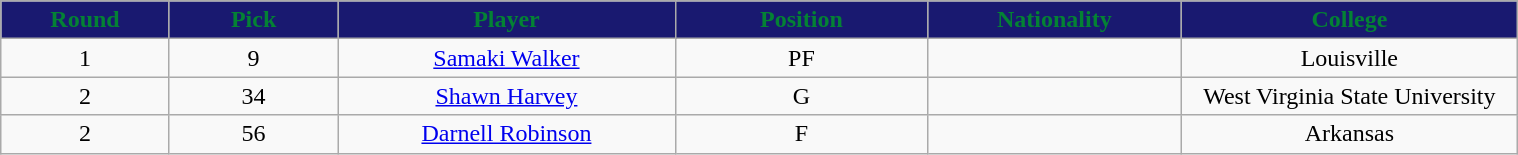<table class="wikitable sortable sortable">
<tr>
<th style="background:#191970; color:#048234" width="10%">Round</th>
<th style="background:#191970; color:#048234" width="10%">Pick</th>
<th style="background:#191970; color:#048234" width="20%">Player</th>
<th style="background:#191970; color:#048234" width="15%">Position</th>
<th style="background:#191970; color:#048234" width="15%">Nationality</th>
<th style="background:#191970; color:#048234" width="20%">College</th>
</tr>
<tr style="text-align: center">
<td>1</td>
<td>9</td>
<td><a href='#'>Samaki Walker</a></td>
<td>PF</td>
<td></td>
<td>Louisville</td>
</tr>
<tr style="text-align: center">
<td>2</td>
<td>34</td>
<td><a href='#'>Shawn Harvey</a></td>
<td>G</td>
<td></td>
<td>West Virginia State University</td>
</tr>
<tr style="text-align: center">
<td>2</td>
<td>56</td>
<td><a href='#'>Darnell Robinson</a></td>
<td>F</td>
<td></td>
<td>Arkansas</td>
</tr>
</table>
